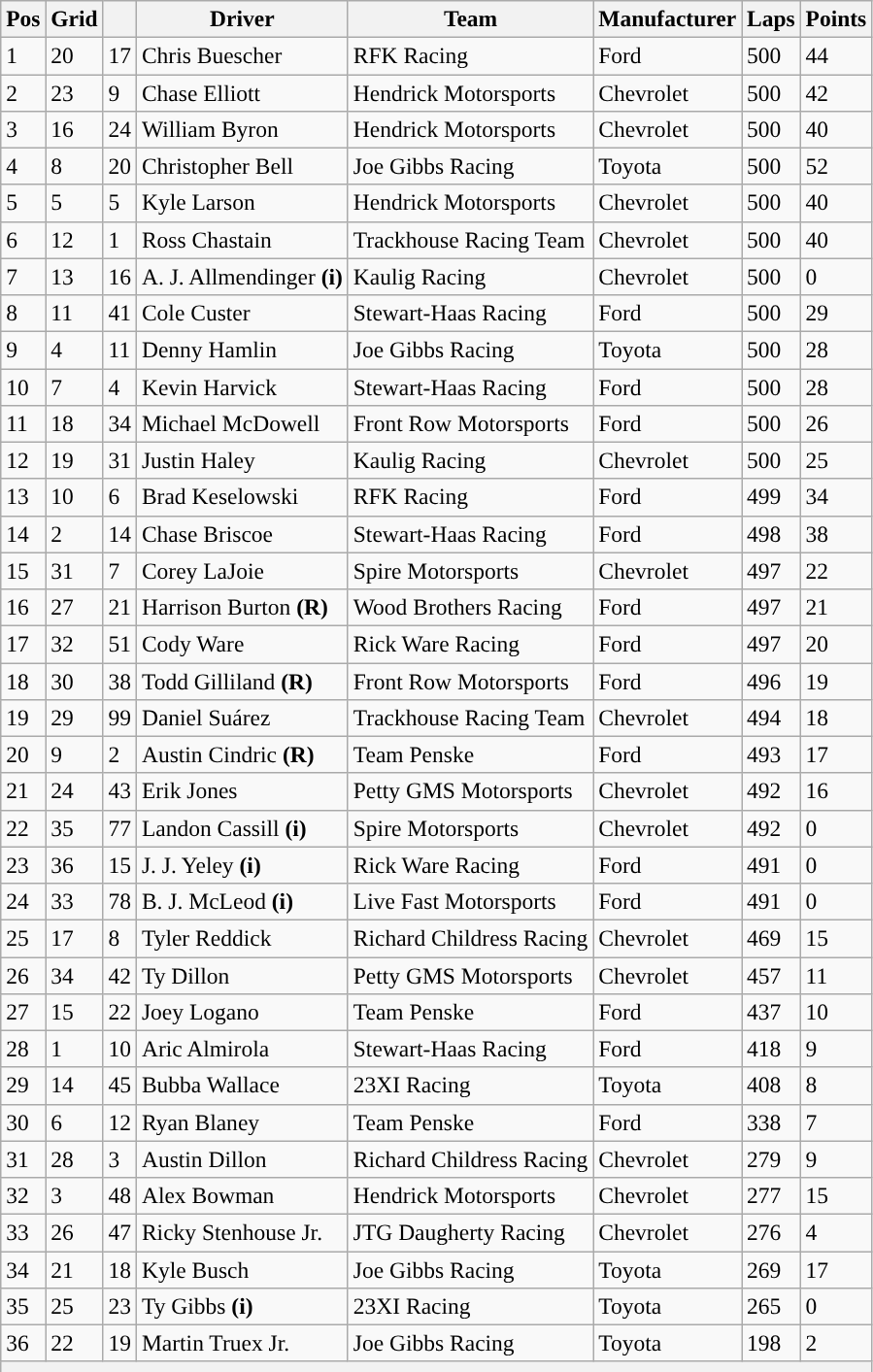<table class="wikitable" style="font-size:98%">
<tr>
<th>Pos</th>
<th>Grid</th>
<th></th>
<th>Driver</th>
<th>Team</th>
<th>Manufacturer</th>
<th>Laps</th>
<th>Points</th>
</tr>
<tr>
<td>1</td>
<td>20</td>
<td>17</td>
<td>Chris Buescher</td>
<td>RFK Racing</td>
<td>Ford</td>
<td>500</td>
<td>44</td>
</tr>
<tr>
<td>2</td>
<td>23</td>
<td>9</td>
<td>Chase Elliott</td>
<td>Hendrick Motorsports</td>
<td>Chevrolet</td>
<td>500</td>
<td>42</td>
</tr>
<tr>
<td>3</td>
<td>16</td>
<td>24</td>
<td>William Byron</td>
<td>Hendrick Motorsports</td>
<td>Chevrolet</td>
<td>500</td>
<td>40</td>
</tr>
<tr>
<td>4</td>
<td>8</td>
<td>20</td>
<td>Christopher Bell</td>
<td>Joe Gibbs Racing</td>
<td>Toyota</td>
<td>500</td>
<td>52</td>
</tr>
<tr>
<td>5</td>
<td>5</td>
<td>5</td>
<td>Kyle Larson</td>
<td>Hendrick Motorsports</td>
<td>Chevrolet</td>
<td>500</td>
<td>40</td>
</tr>
<tr>
<td>6</td>
<td>12</td>
<td>1</td>
<td>Ross Chastain</td>
<td>Trackhouse Racing Team</td>
<td>Chevrolet</td>
<td>500</td>
<td>40</td>
</tr>
<tr>
<td>7</td>
<td>13</td>
<td>16</td>
<td>A. J. Allmendinger <strong>(i)</strong></td>
<td>Kaulig Racing</td>
<td>Chevrolet</td>
<td>500</td>
<td>0</td>
</tr>
<tr>
<td>8</td>
<td>11</td>
<td>41</td>
<td>Cole Custer</td>
<td>Stewart-Haas Racing</td>
<td>Ford</td>
<td>500</td>
<td>29</td>
</tr>
<tr>
<td>9</td>
<td>4</td>
<td>11</td>
<td>Denny Hamlin</td>
<td>Joe Gibbs Racing</td>
<td>Toyota</td>
<td>500</td>
<td>28</td>
</tr>
<tr>
<td>10</td>
<td>7</td>
<td>4</td>
<td>Kevin Harvick</td>
<td>Stewart-Haas Racing</td>
<td>Ford</td>
<td>500</td>
<td>28</td>
</tr>
<tr>
<td>11</td>
<td>18</td>
<td>34</td>
<td>Michael McDowell</td>
<td>Front Row Motorsports</td>
<td>Ford</td>
<td>500</td>
<td>26</td>
</tr>
<tr>
<td>12</td>
<td>19</td>
<td>31</td>
<td>Justin Haley</td>
<td>Kaulig Racing</td>
<td>Chevrolet</td>
<td>500</td>
<td>25</td>
</tr>
<tr>
<td>13</td>
<td>10</td>
<td>6</td>
<td>Brad Keselowski</td>
<td>RFK Racing</td>
<td>Ford</td>
<td>499</td>
<td>34</td>
</tr>
<tr>
<td>14</td>
<td>2</td>
<td>14</td>
<td>Chase Briscoe</td>
<td>Stewart-Haas Racing</td>
<td>Ford</td>
<td>498</td>
<td>38</td>
</tr>
<tr>
<td>15</td>
<td>31</td>
<td>7</td>
<td>Corey LaJoie</td>
<td>Spire Motorsports</td>
<td>Chevrolet</td>
<td>497</td>
<td>22</td>
</tr>
<tr>
<td>16</td>
<td>27</td>
<td>21</td>
<td>Harrison Burton <strong>(R)</strong></td>
<td>Wood Brothers Racing</td>
<td>Ford</td>
<td>497</td>
<td>21</td>
</tr>
<tr>
<td>17</td>
<td>32</td>
<td>51</td>
<td>Cody Ware</td>
<td>Rick Ware Racing</td>
<td>Ford</td>
<td>497</td>
<td>20</td>
</tr>
<tr>
<td>18</td>
<td>30</td>
<td>38</td>
<td>Todd Gilliland <strong>(R)</strong></td>
<td>Front Row Motorsports</td>
<td>Ford</td>
<td>496</td>
<td>19</td>
</tr>
<tr>
<td>19</td>
<td>29</td>
<td>99</td>
<td>Daniel Suárez</td>
<td>Trackhouse Racing Team</td>
<td>Chevrolet</td>
<td>494</td>
<td>18</td>
</tr>
<tr>
<td>20</td>
<td>9</td>
<td>2</td>
<td>Austin Cindric <strong>(R)</strong></td>
<td>Team Penske</td>
<td>Ford</td>
<td>493</td>
<td>17</td>
</tr>
<tr>
<td>21</td>
<td>24</td>
<td>43</td>
<td>Erik Jones</td>
<td>Petty GMS Motorsports</td>
<td>Chevrolet</td>
<td>492</td>
<td>16</td>
</tr>
<tr>
<td>22</td>
<td>35</td>
<td>77</td>
<td>Landon Cassill <strong>(i)</strong></td>
<td>Spire Motorsports</td>
<td>Chevrolet</td>
<td>492</td>
<td>0</td>
</tr>
<tr>
<td>23</td>
<td>36</td>
<td>15</td>
<td>J. J. Yeley <strong>(i)</strong></td>
<td>Rick Ware Racing</td>
<td>Ford</td>
<td>491</td>
<td>0</td>
</tr>
<tr>
<td>24</td>
<td>33</td>
<td>78</td>
<td>B. J. McLeod <strong>(i)</strong></td>
<td>Live Fast Motorsports</td>
<td>Ford</td>
<td>491</td>
<td>0</td>
</tr>
<tr>
<td>25</td>
<td>17</td>
<td>8</td>
<td>Tyler Reddick</td>
<td>Richard Childress Racing</td>
<td>Chevrolet</td>
<td>469</td>
<td>15</td>
</tr>
<tr>
<td>26</td>
<td>34</td>
<td>42</td>
<td>Ty Dillon</td>
<td>Petty GMS Motorsports</td>
<td>Chevrolet</td>
<td>457</td>
<td>11</td>
</tr>
<tr>
<td>27</td>
<td>15</td>
<td>22</td>
<td>Joey Logano</td>
<td>Team Penske</td>
<td>Ford</td>
<td>437</td>
<td>10</td>
</tr>
<tr>
<td>28</td>
<td>1</td>
<td>10</td>
<td>Aric Almirola</td>
<td>Stewart-Haas Racing</td>
<td>Ford</td>
<td>418</td>
<td>9</td>
</tr>
<tr>
<td>29</td>
<td>14</td>
<td>45</td>
<td>Bubba Wallace</td>
<td>23XI Racing</td>
<td>Toyota</td>
<td>408</td>
<td>8</td>
</tr>
<tr>
<td>30</td>
<td>6</td>
<td>12</td>
<td>Ryan Blaney</td>
<td>Team Penske</td>
<td>Ford</td>
<td>338</td>
<td>7</td>
</tr>
<tr>
<td>31</td>
<td>28</td>
<td>3</td>
<td>Austin Dillon</td>
<td>Richard Childress Racing</td>
<td>Chevrolet</td>
<td>279</td>
<td>9</td>
</tr>
<tr>
<td>32</td>
<td>3</td>
<td>48</td>
<td>Alex Bowman</td>
<td>Hendrick Motorsports</td>
<td>Chevrolet</td>
<td>277</td>
<td>15</td>
</tr>
<tr>
<td>33</td>
<td>26</td>
<td>47</td>
<td>Ricky Stenhouse Jr.</td>
<td>JTG Daugherty Racing</td>
<td>Chevrolet</td>
<td>276</td>
<td>4</td>
</tr>
<tr>
<td>34</td>
<td>21</td>
<td>18</td>
<td>Kyle Busch</td>
<td>Joe Gibbs Racing</td>
<td>Toyota</td>
<td>269</td>
<td>17</td>
</tr>
<tr>
<td>35</td>
<td>25</td>
<td>23</td>
<td>Ty Gibbs <strong>(i)</strong></td>
<td>23XI Racing</td>
<td>Toyota</td>
<td>265</td>
<td>0</td>
</tr>
<tr>
<td>36</td>
<td>22</td>
<td>19</td>
<td>Martin Truex Jr.</td>
<td>Joe Gibbs Racing</td>
<td>Toyota</td>
<td>198</td>
<td>2</td>
</tr>
<tr>
<th colspan="8"></th>
</tr>
</table>
